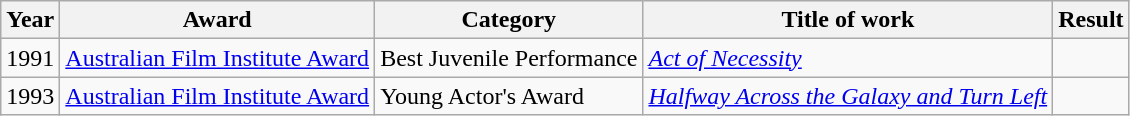<table class="wikitable sortable">
<tr>
<th>Year</th>
<th>Award</th>
<th>Category</th>
<th>Title of work</th>
<th>Result</th>
</tr>
<tr>
<td>1991</td>
<td><a href='#'>Australian Film Institute Award</a></td>
<td>Best Juvenile Performance</td>
<td><em><a href='#'>Act of Necessity</a></em></td>
<td></td>
</tr>
<tr>
<td>1993</td>
<td><a href='#'>Australian Film Institute Award</a></td>
<td>Young Actor's Award</td>
<td><em><a href='#'>Halfway Across the Galaxy and Turn Left</a></em></td>
<td></td>
</tr>
</table>
